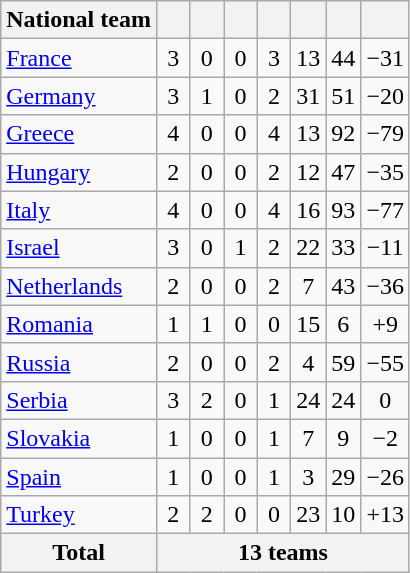<table class="wikitable" style="text-align: center;">
<tr>
<th>National team</th>
<th width="15"></th>
<th width="15"></th>
<th width="15"></th>
<th width="15"></th>
<th></th>
<th></th>
<th></th>
</tr>
<tr>
<td align="left"> <a href='#'>France</a></td>
<td>3</td>
<td>0</td>
<td>0</td>
<td>3</td>
<td>13</td>
<td>44</td>
<td>−31</td>
</tr>
<tr>
<td align="left"> <a href='#'>Germany</a></td>
<td>3</td>
<td>1</td>
<td>0</td>
<td>2</td>
<td>31</td>
<td>51</td>
<td>−20</td>
</tr>
<tr>
<td align="left"> <a href='#'>Greece</a></td>
<td>4</td>
<td>0</td>
<td>0</td>
<td>4</td>
<td>13</td>
<td>92</td>
<td>−79</td>
</tr>
<tr>
<td align="left"> <a href='#'>Hungary</a></td>
<td>2</td>
<td>0</td>
<td>0</td>
<td>2</td>
<td>12</td>
<td>47</td>
<td>−35</td>
</tr>
<tr>
<td align="left"> <a href='#'>Italy</a></td>
<td>4</td>
<td>0</td>
<td>0</td>
<td>4</td>
<td>16</td>
<td>93</td>
<td>−77</td>
</tr>
<tr>
<td align="left"> <a href='#'>Israel</a></td>
<td>3</td>
<td>0</td>
<td>1</td>
<td>2</td>
<td>22</td>
<td>33</td>
<td>−11</td>
</tr>
<tr>
<td align="left"> <a href='#'>Netherlands</a></td>
<td>2</td>
<td>0</td>
<td>0</td>
<td>2</td>
<td>7</td>
<td>43</td>
<td>−36</td>
</tr>
<tr>
<td align="left"> <a href='#'>Romania</a></td>
<td>1</td>
<td>1</td>
<td>0</td>
<td>0</td>
<td>15</td>
<td>6</td>
<td>+9</td>
</tr>
<tr>
<td align="left"> <a href='#'>Russia</a></td>
<td>2</td>
<td>0</td>
<td>0</td>
<td>2</td>
<td>4</td>
<td>59</td>
<td>−55</td>
</tr>
<tr>
<td align="left"> <a href='#'>Serbia</a></td>
<td>3</td>
<td>2</td>
<td>0</td>
<td>1</td>
<td>24</td>
<td>24</td>
<td>0</td>
</tr>
<tr>
<td align="left"> <a href='#'>Slovakia</a></td>
<td>1</td>
<td>0</td>
<td>0</td>
<td>1</td>
<td>7</td>
<td>9</td>
<td>−2</td>
</tr>
<tr>
<td align="left"> <a href='#'>Spain</a></td>
<td>1</td>
<td>0</td>
<td>0</td>
<td>1</td>
<td>3</td>
<td>29</td>
<td>−26</td>
</tr>
<tr>
<td align="left"> <a href='#'>Turkey</a></td>
<td>2</td>
<td>2</td>
<td>0</td>
<td>0</td>
<td>23</td>
<td>10</td>
<td>+13</td>
</tr>
<tr>
<th>Total</th>
<th colspan="7">13 teams</th>
</tr>
</table>
